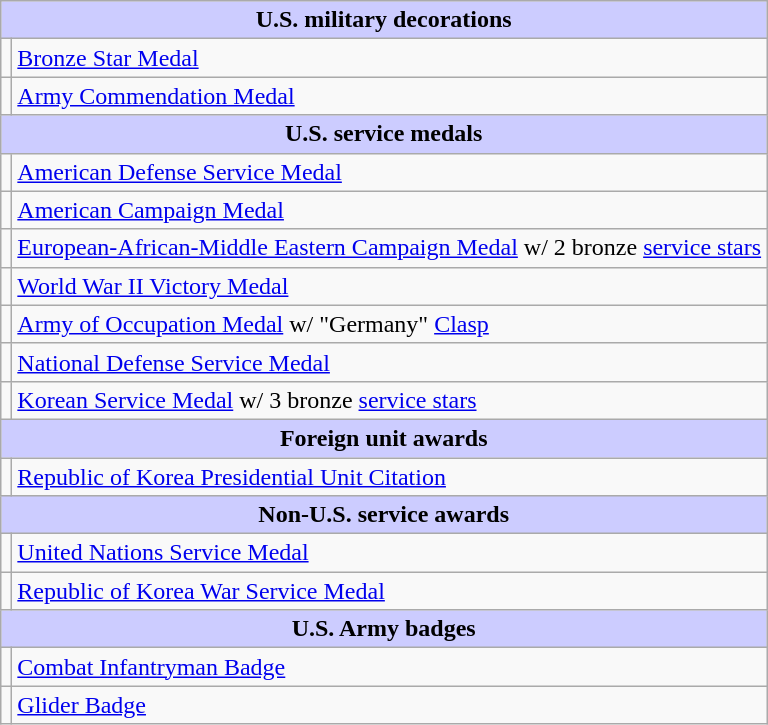<table class="wikitable">
<tr style="background:#ccf; text-align:center;">
<td colspan=2><strong>U.S. military decorations</strong></td>
</tr>
<tr>
<td></td>
<td><a href='#'>Bronze Star Medal</a></td>
</tr>
<tr>
<td></td>
<td><a href='#'>Army Commendation Medal</a></td>
</tr>
<tr style="background:#ccf; text-align:center;">
<td colspan=2><strong>U.S. service medals</strong></td>
</tr>
<tr>
<td></td>
<td><a href='#'>American Defense Service Medal</a></td>
</tr>
<tr>
<td></td>
<td><a href='#'>American Campaign Medal</a></td>
</tr>
<tr>
<td></td>
<td><a href='#'>European-African-Middle Eastern Campaign Medal</a> w/ 2 bronze <a href='#'>service stars</a></td>
</tr>
<tr>
<td></td>
<td><a href='#'>World War II Victory Medal</a></td>
</tr>
<tr>
<td></td>
<td><a href='#'>Army of Occupation Medal</a> w/ "Germany" <a href='#'>Clasp</a></td>
</tr>
<tr>
<td></td>
<td><a href='#'>National Defense Service Medal</a></td>
</tr>
<tr>
<td></td>
<td><a href='#'>Korean Service Medal</a> w/ 3 bronze <a href='#'>service stars</a></td>
</tr>
<tr style="background:#ccf; text-align:center;">
<td colspan=2><strong>Foreign unit awards</strong></td>
</tr>
<tr>
<td></td>
<td><a href='#'>Republic of Korea Presidential Unit Citation</a></td>
</tr>
<tr style="background:#ccf; text-align:center;">
<td colspan=2><strong>Non-U.S. service awards</strong></td>
</tr>
<tr>
<td></td>
<td><a href='#'>United Nations Service Medal</a></td>
</tr>
<tr>
<td></td>
<td><a href='#'>Republic of Korea War Service Medal</a></td>
</tr>
<tr style="background:#ccf; text-align:center;">
<td colspan=2><strong>U.S. Army badges</strong></td>
</tr>
<tr>
<td></td>
<td><a href='#'>Combat Infantryman Badge</a></td>
</tr>
<tr>
<td></td>
<td><a href='#'>Glider Badge</a></td>
</tr>
</table>
